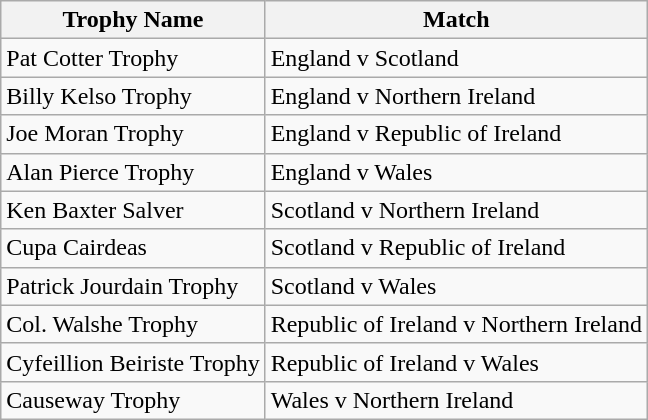<table class="wikitable sortable">
<tr>
<th>Trophy Name</th>
<th>Match</th>
</tr>
<tr>
<td>Pat Cotter Trophy</td>
<td>England v Scotland</td>
</tr>
<tr>
<td>Billy Kelso Trophy</td>
<td>England v Northern Ireland</td>
</tr>
<tr>
<td>Joe Moran Trophy</td>
<td>England v Republic of Ireland</td>
</tr>
<tr>
<td>Alan Pierce Trophy</td>
<td>England v Wales</td>
</tr>
<tr>
<td>Ken Baxter Salver</td>
<td>Scotland v Northern Ireland</td>
</tr>
<tr>
<td>Cupa Cairdeas</td>
<td>Scotland v Republic of Ireland</td>
</tr>
<tr>
<td>Patrick Jourdain Trophy</td>
<td>Scotland v Wales</td>
</tr>
<tr>
<td>Col. Walshe Trophy</td>
<td>Republic of Ireland v Northern Ireland</td>
</tr>
<tr>
<td>Cyfeillion Beiriste Trophy</td>
<td>Republic of Ireland v Wales</td>
</tr>
<tr>
<td>Causeway Trophy</td>
<td>Wales v Northern Ireland</td>
</tr>
</table>
